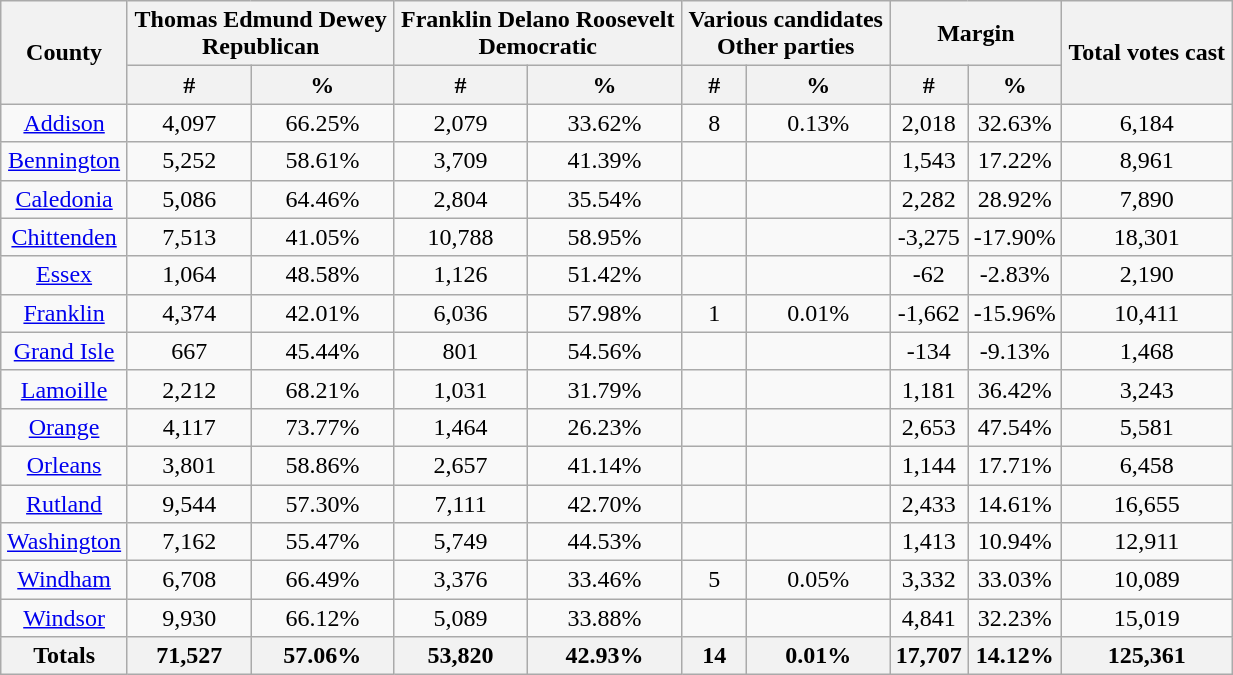<table width="65%"  class="wikitable sortable" style="text-align:center">
<tr>
<th colspan="1" rowspan="2">County</th>
<th style="text-align:center;" colspan="2">Thomas Edmund Dewey<br>Republican</th>
<th style="text-align:center;" colspan="2">Franklin Delano Roosevelt<br>Democratic</th>
<th style="text-align:center;" colspan="2">Various candidates<br>Other parties</th>
<th style="text-align:center;" colspan="2">Margin</th>
<th colspan="1" rowspan="2" style="text-align:center;">Total votes cast</th>
</tr>
<tr>
<th style="text-align:center;" data-sort-type="number">#</th>
<th style="text-align:center;" data-sort-type="number">%</th>
<th style="text-align:center;" data-sort-type="number">#</th>
<th style="text-align:center;" data-sort-type="number">%</th>
<th style="text-align:center;" data-sort-type="number">#</th>
<th style="text-align:center;" data-sort-type="number">%</th>
<th style="text-align:center;" data-sort-type="number">#</th>
<th style="text-align:center;" data-sort-type="number">%</th>
</tr>
<tr style="text-align:center;">
<td><a href='#'>Addison</a></td>
<td>4,097</td>
<td>66.25%</td>
<td>2,079</td>
<td>33.62%</td>
<td>8</td>
<td>0.13%</td>
<td>2,018</td>
<td>32.63%</td>
<td>6,184</td>
</tr>
<tr style="text-align:center;">
<td><a href='#'>Bennington</a></td>
<td>5,252</td>
<td>58.61%</td>
<td>3,709</td>
<td>41.39%</td>
<td></td>
<td></td>
<td>1,543</td>
<td>17.22%</td>
<td>8,961</td>
</tr>
<tr style="text-align:center;">
<td><a href='#'>Caledonia</a></td>
<td>5,086</td>
<td>64.46%</td>
<td>2,804</td>
<td>35.54%</td>
<td></td>
<td></td>
<td>2,282</td>
<td>28.92%</td>
<td>7,890</td>
</tr>
<tr style="text-align:center;">
<td><a href='#'>Chittenden</a></td>
<td>7,513</td>
<td>41.05%</td>
<td>10,788</td>
<td>58.95%</td>
<td></td>
<td></td>
<td>-3,275</td>
<td>-17.90%</td>
<td>18,301</td>
</tr>
<tr style="text-align:center;">
<td><a href='#'>Essex</a></td>
<td>1,064</td>
<td>48.58%</td>
<td>1,126</td>
<td>51.42%</td>
<td></td>
<td></td>
<td>-62</td>
<td>-2.83%</td>
<td>2,190</td>
</tr>
<tr style="text-align:center;">
<td><a href='#'>Franklin</a></td>
<td>4,374</td>
<td>42.01%</td>
<td>6,036</td>
<td>57.98%</td>
<td>1</td>
<td>0.01%</td>
<td>-1,662</td>
<td>-15.96%</td>
<td>10,411</td>
</tr>
<tr style="text-align:center;">
<td><a href='#'>Grand Isle</a></td>
<td>667</td>
<td>45.44%</td>
<td>801</td>
<td>54.56%</td>
<td></td>
<td></td>
<td>-134</td>
<td>-9.13%</td>
<td>1,468</td>
</tr>
<tr style="text-align:center;">
<td><a href='#'>Lamoille</a></td>
<td>2,212</td>
<td>68.21%</td>
<td>1,031</td>
<td>31.79%</td>
<td></td>
<td></td>
<td>1,181</td>
<td>36.42%</td>
<td>3,243</td>
</tr>
<tr style="text-align:center;">
<td><a href='#'>Orange</a></td>
<td>4,117</td>
<td>73.77%</td>
<td>1,464</td>
<td>26.23%</td>
<td></td>
<td></td>
<td>2,653</td>
<td>47.54%</td>
<td>5,581</td>
</tr>
<tr style="text-align:center;">
<td><a href='#'>Orleans</a></td>
<td>3,801</td>
<td>58.86%</td>
<td>2,657</td>
<td>41.14%</td>
<td></td>
<td></td>
<td>1,144</td>
<td>17.71%</td>
<td>6,458</td>
</tr>
<tr style="text-align:center;">
<td><a href='#'>Rutland</a></td>
<td>9,544</td>
<td>57.30%</td>
<td>7,111</td>
<td>42.70%</td>
<td></td>
<td></td>
<td>2,433</td>
<td>14.61%</td>
<td>16,655</td>
</tr>
<tr style="text-align:center;">
<td><a href='#'>Washington</a></td>
<td>7,162</td>
<td>55.47%</td>
<td>5,749</td>
<td>44.53%</td>
<td></td>
<td></td>
<td>1,413</td>
<td>10.94%</td>
<td>12,911</td>
</tr>
<tr style="text-align:center;">
<td><a href='#'>Windham</a></td>
<td>6,708</td>
<td>66.49%</td>
<td>3,376</td>
<td>33.46%</td>
<td>5</td>
<td>0.05%</td>
<td>3,332</td>
<td>33.03%</td>
<td>10,089</td>
</tr>
<tr style="text-align:center;">
<td><a href='#'>Windsor</a></td>
<td>9,930</td>
<td>66.12%</td>
<td>5,089</td>
<td>33.88%</td>
<td></td>
<td></td>
<td>4,841</td>
<td>32.23%</td>
<td>15,019</td>
</tr>
<tr style="text-align:center;">
<th>Totals</th>
<th>71,527</th>
<th>57.06%</th>
<th>53,820</th>
<th>42.93%</th>
<th>14</th>
<th>0.01%</th>
<th>17,707</th>
<th>14.12%</th>
<th>125,361</th>
</tr>
</table>
